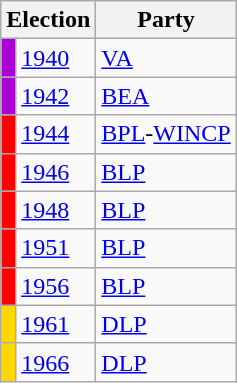<table class="wikitable">
<tr>
<th colspan="2">Election</th>
<th>Party</th>
</tr>
<tr>
<td style="background-color:#AA00d4"></td>
<td><a href='#'>1940</a></td>
<td><a href='#'>VA</a></td>
</tr>
<tr>
<td style="background-color:#AA00d4"></td>
<td><a href='#'>1942</a></td>
<td><a href='#'>BEA</a></td>
</tr>
<tr>
<td style="background-color:#FF0000"></td>
<td><a href='#'>1944</a></td>
<td><a href='#'>BPL</a>-<a href='#'>WINCP</a></td>
</tr>
<tr>
<td style="background-color:red"></td>
<td><a href='#'>1946</a></td>
<td><a href='#'>BLP</a></td>
</tr>
<tr>
<td style="background-color:red"></td>
<td><a href='#'>1948</a></td>
<td><a href='#'>BLP</a></td>
</tr>
<tr>
<td style="background-color:red"></td>
<td><a href='#'>1951</a></td>
<td><a href='#'>BLP</a></td>
</tr>
<tr>
<td style="background-color:red"></td>
<td><a href='#'>1956</a></td>
<td><a href='#'>BLP</a></td>
</tr>
<tr>
<td style="background-color: #FFD700"></td>
<td><a href='#'>1961</a></td>
<td><a href='#'>DLP</a></td>
</tr>
<tr>
<td style="background-color: #FFD700"></td>
<td><a href='#'>1966</a></td>
<td><a href='#'>DLP</a></td>
</tr>
</table>
